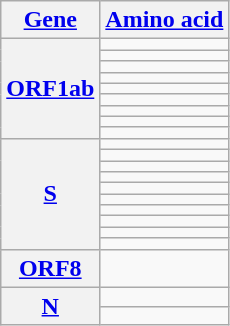<table class="wikitable mw-collapsible autocollapse" "align="left" style="text-align: center;">
<tr>
<th><a href='#'>Gene</a></th>
<th><a href='#'>Amino acid</a></th>
</tr>
<tr>
<th rowspan="9"><a href='#'>ORF1ab</a></th>
<td></td>
</tr>
<tr>
<td></td>
</tr>
<tr>
<td></td>
</tr>
<tr>
<td></td>
</tr>
<tr>
<td></td>
</tr>
<tr>
<td></td>
</tr>
<tr>
<td></td>
</tr>
<tr>
<td></td>
</tr>
<tr>
<td></td>
</tr>
<tr>
<th rowspan="10"><a href='#'>S</a></th>
<td></td>
</tr>
<tr>
<td></td>
</tr>
<tr>
<td></td>
</tr>
<tr>
<td></td>
</tr>
<tr>
<td></td>
</tr>
<tr>
<td></td>
</tr>
<tr>
<td></td>
</tr>
<tr>
<td></td>
</tr>
<tr>
<td></td>
</tr>
<tr>
<td></td>
</tr>
<tr>
<th rowspan="1"><a href='#'>ORF8</a></th>
<td></td>
</tr>
<tr>
<th rowspan="2"><a href='#'>N</a></th>
<td></td>
</tr>
<tr>
<td></td>
</tr>
</table>
